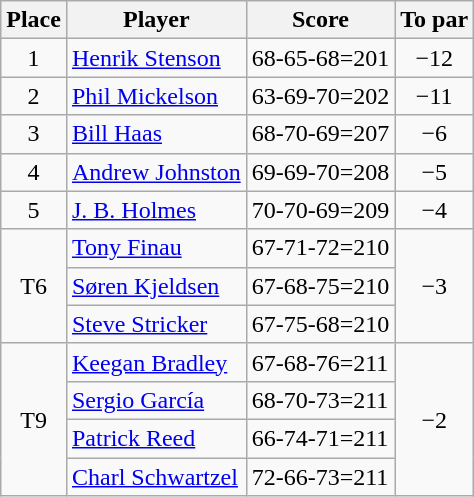<table class="wikitable">
<tr>
<th>Place</th>
<th>Player</th>
<th>Score</th>
<th>To par</th>
</tr>
<tr>
<td align=center>1</td>
<td> <a href='#'>Henrik Stenson</a></td>
<td>68-65-68=201</td>
<td align=center>−12</td>
</tr>
<tr>
<td align=center>2</td>
<td> <a href='#'>Phil Mickelson</a></td>
<td>63-69-70=202</td>
<td align=center>−11</td>
</tr>
<tr>
<td align=center>3</td>
<td> <a href='#'>Bill Haas</a></td>
<td>68-70-69=207</td>
<td align=center>−6</td>
</tr>
<tr>
<td align=center>4</td>
<td> <a href='#'>Andrew Johnston</a></td>
<td>69-69-70=208</td>
<td align=center>−5</td>
</tr>
<tr>
<td align=center>5</td>
<td> <a href='#'>J. B. Holmes</a></td>
<td>70-70-69=209</td>
<td align=center>−4</td>
</tr>
<tr>
<td rowspan=3 align=center>T6</td>
<td> <a href='#'>Tony Finau</a></td>
<td>67-71-72=210</td>
<td rowspan=3 align=center>−3</td>
</tr>
<tr>
<td> <a href='#'>Søren Kjeldsen</a></td>
<td>67-68-75=210</td>
</tr>
<tr>
<td> <a href='#'>Steve Stricker</a></td>
<td>67-75-68=210</td>
</tr>
<tr>
<td rowspan=4 align=center>T9</td>
<td> <a href='#'>Keegan Bradley</a></td>
<td>67-68-76=211</td>
<td rowspan=4 align=center>−2</td>
</tr>
<tr>
<td> <a href='#'>Sergio García</a></td>
<td>68-70-73=211</td>
</tr>
<tr>
<td> <a href='#'>Patrick Reed</a></td>
<td>66-74-71=211</td>
</tr>
<tr>
<td> <a href='#'>Charl Schwartzel</a></td>
<td>72-66-73=211</td>
</tr>
</table>
